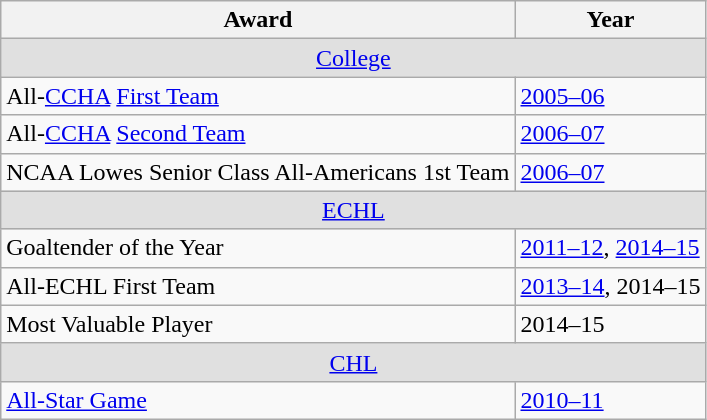<table class="wikitable">
<tr>
<th>Award</th>
<th>Year</th>
</tr>
<tr ALIGN="center" bgcolor="#e0e0e0">
<td colspan="3"><a href='#'>College</a></td>
</tr>
<tr>
<td>All-<a href='#'>CCHA</a> <a href='#'>First Team</a></td>
<td><a href='#'>2005–06</a></td>
</tr>
<tr>
<td>All-<a href='#'>CCHA</a> <a href='#'>Second Team</a></td>
<td><a href='#'>2006–07</a></td>
</tr>
<tr>
<td>NCAA Lowes Senior Class All-Americans 1st Team</td>
<td><a href='#'>2006–07</a></td>
</tr>
<tr ALIGN="center" bgcolor="#e0e0e0">
<td colspan="3"><a href='#'>ECHL</a></td>
</tr>
<tr>
<td>Goaltender of the Year</td>
<td><a href='#'>2011–12</a>, <a href='#'>2014–15</a></td>
</tr>
<tr>
<td>All-ECHL First Team</td>
<td><a href='#'>2013–14</a>, 2014–15</td>
</tr>
<tr>
<td>Most Valuable Player</td>
<td>2014–15</td>
</tr>
<tr ALIGN="center" bgcolor="#e0e0e0">
<td colspan="3"><a href='#'>CHL</a></td>
</tr>
<tr>
<td><a href='#'>All-Star Game</a></td>
<td><a href='#'>2010–11</a></td>
</tr>
</table>
